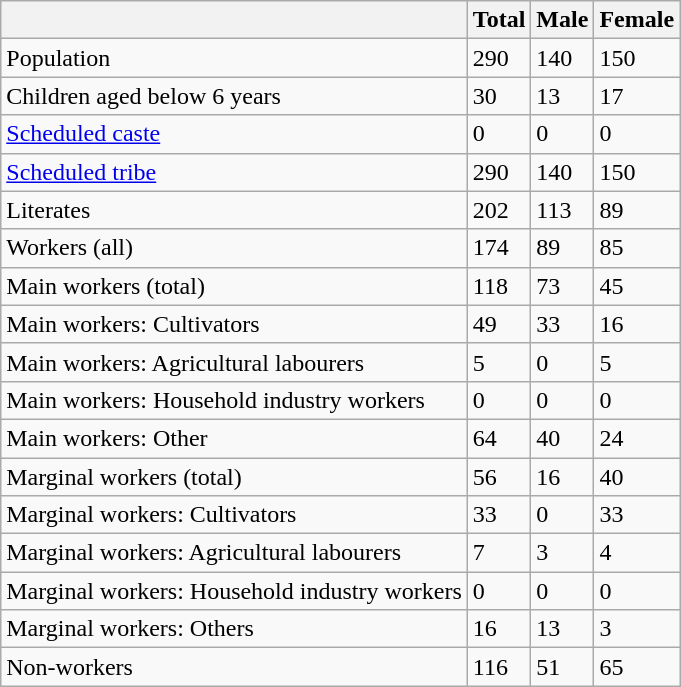<table class="wikitable sortable">
<tr>
<th></th>
<th>Total</th>
<th>Male</th>
<th>Female</th>
</tr>
<tr>
<td>Population</td>
<td>290</td>
<td>140</td>
<td>150</td>
</tr>
<tr>
<td>Children aged below 6 years</td>
<td>30</td>
<td>13</td>
<td>17</td>
</tr>
<tr>
<td><a href='#'>Scheduled caste</a></td>
<td>0</td>
<td>0</td>
<td>0</td>
</tr>
<tr>
<td><a href='#'>Scheduled tribe</a></td>
<td>290</td>
<td>140</td>
<td>150</td>
</tr>
<tr>
<td>Literates</td>
<td>202</td>
<td>113</td>
<td>89</td>
</tr>
<tr>
<td>Workers (all)</td>
<td>174</td>
<td>89</td>
<td>85</td>
</tr>
<tr>
<td>Main workers (total)</td>
<td>118</td>
<td>73</td>
<td>45</td>
</tr>
<tr>
<td>Main workers: Cultivators</td>
<td>49</td>
<td>33</td>
<td>16</td>
</tr>
<tr>
<td>Main workers: Agricultural labourers</td>
<td>5</td>
<td>0</td>
<td>5</td>
</tr>
<tr>
<td>Main workers: Household industry workers</td>
<td>0</td>
<td>0</td>
<td>0</td>
</tr>
<tr>
<td>Main workers: Other</td>
<td>64</td>
<td>40</td>
<td>24</td>
</tr>
<tr>
<td>Marginal workers (total)</td>
<td>56</td>
<td>16</td>
<td>40</td>
</tr>
<tr>
<td>Marginal workers: Cultivators</td>
<td>33</td>
<td>0</td>
<td>33</td>
</tr>
<tr>
<td>Marginal workers: Agricultural labourers</td>
<td>7</td>
<td>3</td>
<td>4</td>
</tr>
<tr>
<td>Marginal workers: Household industry workers</td>
<td>0</td>
<td>0</td>
<td>0</td>
</tr>
<tr>
<td>Marginal workers: Others</td>
<td>16</td>
<td>13</td>
<td>3</td>
</tr>
<tr>
<td>Non-workers</td>
<td>116</td>
<td>51</td>
<td>65</td>
</tr>
</table>
